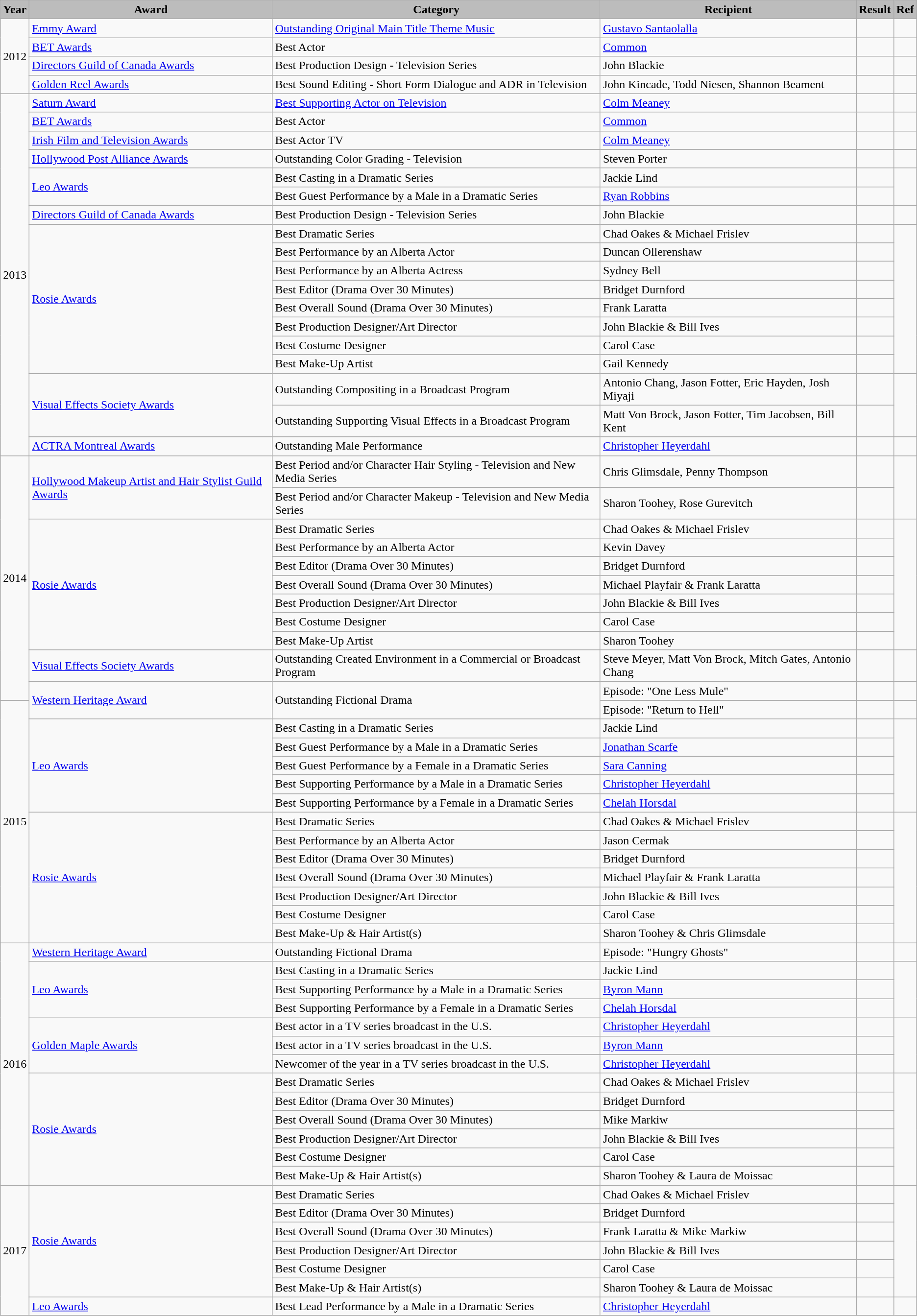<table class="wikitable">
<tr>
<th style="background:#bcbcbc;">Year</th>
<th style="background:#bcbcbc;">Award</th>
<th style="background:#bcbcbc;">Category</th>
<th style="background:#bcbcbc;">Recipient</th>
<th style="background:#bcbcbc;">Result</th>
<th style="background:#bcbcbc;">Ref</th>
</tr>
<tr>
<td rowspan="4">2012</td>
<td><a href='#'>Emmy Award</a></td>
<td><a href='#'>Outstanding Original Main Title Theme Music</a></td>
<td><a href='#'>Gustavo Santaolalla</a></td>
<td></td>
<td></td>
</tr>
<tr>
<td><a href='#'>BET Awards</a></td>
<td>Best Actor</td>
<td><a href='#'>Common</a></td>
<td></td>
<td></td>
</tr>
<tr>
<td><a href='#'>Directors Guild of Canada Awards</a></td>
<td>Best Production Design - Television Series</td>
<td>John Blackie</td>
<td></td>
<td></td>
</tr>
<tr>
<td><a href='#'>Golden Reel Awards</a></td>
<td>Best Sound Editing - Short Form Dialogue and ADR in Television</td>
<td>John Kincade, Todd Niesen, Shannon Beament</td>
<td></td>
<td></td>
</tr>
<tr>
<td rowspan=18>2013</td>
<td><a href='#'>Saturn Award</a></td>
<td><a href='#'>Best Supporting Actor on Television</a></td>
<td><a href='#'>Colm Meaney</a></td>
<td></td>
<td></td>
</tr>
<tr>
<td><a href='#'>BET Awards</a></td>
<td>Best Actor</td>
<td><a href='#'>Common</a></td>
<td></td>
<td></td>
</tr>
<tr>
<td><a href='#'>Irish Film and Television Awards</a></td>
<td>Best Actor TV</td>
<td><a href='#'>Colm Meaney</a></td>
<td></td>
<td></td>
</tr>
<tr>
<td><a href='#'>Hollywood Post Alliance Awards</a></td>
<td>Outstanding Color Grading - Television</td>
<td>Steven Porter</td>
<td></td>
<td></td>
</tr>
<tr>
<td rowspan=2><a href='#'>Leo Awards</a></td>
<td>Best Casting in a Dramatic Series</td>
<td>Jackie Lind</td>
<td></td>
<td rowspan=2></td>
</tr>
<tr>
<td>Best Guest Performance by a Male in a Dramatic Series</td>
<td><a href='#'>Ryan Robbins</a></td>
<td></td>
</tr>
<tr>
<td><a href='#'>Directors Guild of Canada Awards</a></td>
<td>Best Production Design - Television Series</td>
<td>John Blackie</td>
<td></td>
<td></td>
</tr>
<tr>
<td rowspan=8><a href='#'>Rosie Awards</a></td>
<td>Best Dramatic Series</td>
<td>Chad Oakes & Michael Frislev</td>
<td></td>
<td rowspan=8></td>
</tr>
<tr>
<td>Best Performance by an Alberta Actor</td>
<td>Duncan Ollerenshaw</td>
<td></td>
</tr>
<tr>
<td>Best Performance by an Alberta Actress</td>
<td>Sydney Bell</td>
<td></td>
</tr>
<tr>
<td>Best Editor (Drama Over 30 Minutes)</td>
<td>Bridget Durnford</td>
<td></td>
</tr>
<tr>
<td>Best Overall Sound (Drama Over 30 Minutes)</td>
<td>Frank Laratta</td>
<td></td>
</tr>
<tr>
<td>Best Production Designer/Art Director</td>
<td>John Blackie & Bill Ives</td>
<td></td>
</tr>
<tr>
<td>Best Costume Designer</td>
<td>Carol Case</td>
<td></td>
</tr>
<tr>
<td>Best Make-Up Artist</td>
<td>Gail Kennedy</td>
<td></td>
</tr>
<tr>
<td rowspan=2><a href='#'>Visual Effects Society Awards</a></td>
<td>Outstanding Compositing in a Broadcast Program</td>
<td>Antonio Chang, Jason Fotter, Eric Hayden, Josh Miyaji</td>
<td></td>
<td rowspan=2></td>
</tr>
<tr>
<td>Outstanding Supporting Visual Effects in a Broadcast Program</td>
<td>Matt Von Brock, Jason Fotter, Tim Jacobsen, Bill Kent</td>
<td></td>
</tr>
<tr>
<td><a href='#'>ACTRA Montreal Awards</a></td>
<td>Outstanding Male Performance</td>
<td><a href='#'>Christopher Heyerdahl</a></td>
<td></td>
<td></td>
</tr>
<tr>
<td rowspan=11>2014</td>
<td rowspan=2><a href='#'>Hollywood Makeup Artist and Hair Stylist Guild Awards</a></td>
<td>Best Period and/or Character Hair Styling - Television and New Media Series</td>
<td>Chris Glimsdale, Penny Thompson</td>
<td></td>
<td rowspan=2></td>
</tr>
<tr>
<td>Best Period and/or Character Makeup - Television and New Media Series</td>
<td>Sharon Toohey, Rose Gurevitch</td>
<td></td>
</tr>
<tr>
<td rowspan=7><a href='#'>Rosie Awards</a></td>
<td>Best Dramatic Series</td>
<td>Chad Oakes & Michael Frislev</td>
<td></td>
<td rowspan=7></td>
</tr>
<tr>
<td>Best Performance by an Alberta Actor</td>
<td>Kevin Davey</td>
<td></td>
</tr>
<tr>
<td>Best Editor (Drama Over 30 Minutes)</td>
<td>Bridget Durnford</td>
<td></td>
</tr>
<tr>
<td>Best Overall Sound (Drama Over 30 Minutes)</td>
<td>Michael Playfair & Frank Laratta</td>
<td></td>
</tr>
<tr>
<td>Best Production Designer/Art Director</td>
<td>John Blackie & Bill Ives</td>
<td></td>
</tr>
<tr>
<td>Best Costume Designer</td>
<td>Carol Case</td>
<td></td>
</tr>
<tr>
<td>Best Make-Up Artist</td>
<td>Sharon Toohey</td>
<td></td>
</tr>
<tr>
<td><a href='#'>Visual Effects Society Awards</a></td>
<td>Outstanding Created Environment in a Commercial or Broadcast Program</td>
<td>Steve Meyer, Matt Von Brock, Mitch Gates, Antonio Chang</td>
<td></td>
<td></td>
</tr>
<tr>
<td rowspan="2"><a href='#'>Western Heritage Award</a></td>
<td rowspan="2">Outstanding Fictional Drama</td>
<td>Episode: "One Less Mule"</td>
<td></td>
<td></td>
</tr>
<tr>
<td rowspan=13>2015</td>
<td>Episode: "Return to Hell"</td>
<td></td>
<td></td>
</tr>
<tr>
<td rowspan=5><a href='#'>Leo Awards</a></td>
<td>Best Casting in a Dramatic Series</td>
<td>Jackie Lind</td>
<td></td>
<td rowspan=5></td>
</tr>
<tr>
<td>Best Guest Performance by a Male in a Dramatic Series</td>
<td><a href='#'>Jonathan Scarfe</a></td>
<td></td>
</tr>
<tr>
<td>Best Guest Performance by a Female in a Dramatic Series</td>
<td><a href='#'>Sara Canning</a></td>
<td></td>
</tr>
<tr>
<td>Best Supporting Performance by a Male in a Dramatic Series</td>
<td><a href='#'>Christopher Heyerdahl</a></td>
<td></td>
</tr>
<tr>
<td>Best Supporting Performance by a Female in a Dramatic Series</td>
<td><a href='#'>Chelah Horsdal</a></td>
<td></td>
</tr>
<tr>
<td rowspan=7><a href='#'>Rosie Awards</a></td>
<td>Best Dramatic Series</td>
<td>Chad Oakes & Michael Frislev</td>
<td></td>
<td rowspan=7></td>
</tr>
<tr>
<td>Best Performance by an Alberta Actor</td>
<td>Jason Cermak</td>
<td></td>
</tr>
<tr>
<td>Best Editor (Drama Over 30 Minutes)</td>
<td>Bridget Durnford</td>
<td></td>
</tr>
<tr>
<td>Best Overall Sound (Drama Over 30 Minutes)</td>
<td>Michael Playfair & Frank Laratta</td>
<td></td>
</tr>
<tr>
<td>Best Production Designer/Art Director</td>
<td>John Blackie & Bill Ives</td>
<td></td>
</tr>
<tr>
<td>Best Costume Designer</td>
<td>Carol Case</td>
<td></td>
</tr>
<tr>
<td>Best Make-Up & Hair Artist(s)</td>
<td>Sharon Toohey & Chris Glimsdale</td>
<td></td>
</tr>
<tr>
<td rowspan=13>2016</td>
<td><a href='#'>Western Heritage Award</a></td>
<td>Outstanding Fictional Drama</td>
<td>Episode: "Hungry Ghosts"</td>
<td></td>
<td></td>
</tr>
<tr>
<td rowspan=3><a href='#'>Leo Awards</a></td>
<td>Best Casting in a Dramatic Series</td>
<td>Jackie Lind</td>
<td></td>
<td rowspan=3></td>
</tr>
<tr>
<td>Best Supporting Performance by a Male in a Dramatic Series</td>
<td><a href='#'>Byron Mann</a></td>
<td></td>
</tr>
<tr>
<td>Best Supporting Performance by a Female in a Dramatic Series</td>
<td><a href='#'>Chelah Horsdal</a></td>
<td></td>
</tr>
<tr>
<td rowspan=3><a href='#'>Golden Maple Awards</a></td>
<td>Best actor in a TV series broadcast in the U.S.</td>
<td><a href='#'>Christopher Heyerdahl</a></td>
<td></td>
<td rowspan=3></td>
</tr>
<tr>
<td>Best actor in a TV series broadcast in the U.S.</td>
<td><a href='#'>Byron Mann</a></td>
<td></td>
</tr>
<tr>
<td>Newcomer of the year in a TV series broadcast in the U.S.</td>
<td><a href='#'>Christopher Heyerdahl</a></td>
<td></td>
</tr>
<tr>
<td rowspan=6><a href='#'>Rosie Awards</a></td>
<td>Best Dramatic Series</td>
<td>Chad Oakes & Michael Frislev</td>
<td></td>
<td rowspan=6></td>
</tr>
<tr>
<td>Best Editor (Drama Over 30 Minutes)</td>
<td>Bridget Durnford</td>
<td></td>
</tr>
<tr>
<td>Best Overall Sound (Drama Over 30 Minutes)</td>
<td>Mike Markiw</td>
<td></td>
</tr>
<tr>
<td>Best Production Designer/Art Director</td>
<td>John Blackie & Bill Ives</td>
<td></td>
</tr>
<tr>
<td>Best Costume Designer</td>
<td>Carol Case</td>
<td></td>
</tr>
<tr>
<td>Best Make-Up & Hair Artist(s)</td>
<td>Sharon Toohey & Laura de Moissac</td>
<td></td>
</tr>
<tr>
<td rowspan=7>2017</td>
<td rowspan=6><a href='#'>Rosie Awards</a></td>
<td>Best Dramatic Series</td>
<td>Chad Oakes & Michael Frislev</td>
<td></td>
<td rowspan=6></td>
</tr>
<tr>
<td>Best Editor (Drama Over 30 Minutes)</td>
<td>Bridget Durnford</td>
<td></td>
</tr>
<tr>
<td>Best Overall Sound (Drama Over 30 Minutes)</td>
<td>Frank Laratta & Mike Markiw</td>
<td></td>
</tr>
<tr>
<td>Best Production Designer/Art Director</td>
<td>John Blackie & Bill Ives</td>
<td></td>
</tr>
<tr>
<td>Best Costume Designer</td>
<td>Carol Case</td>
<td></td>
</tr>
<tr>
<td>Best Make-Up & Hair Artist(s)</td>
<td>Sharon Toohey & Laura de Moissac</td>
<td></td>
</tr>
<tr>
<td><a href='#'>Leo Awards</a></td>
<td>Best Lead Performance by a Male in a Dramatic Series</td>
<td><a href='#'>Christopher Heyerdahl</a></td>
<td></td>
<td></td>
</tr>
</table>
